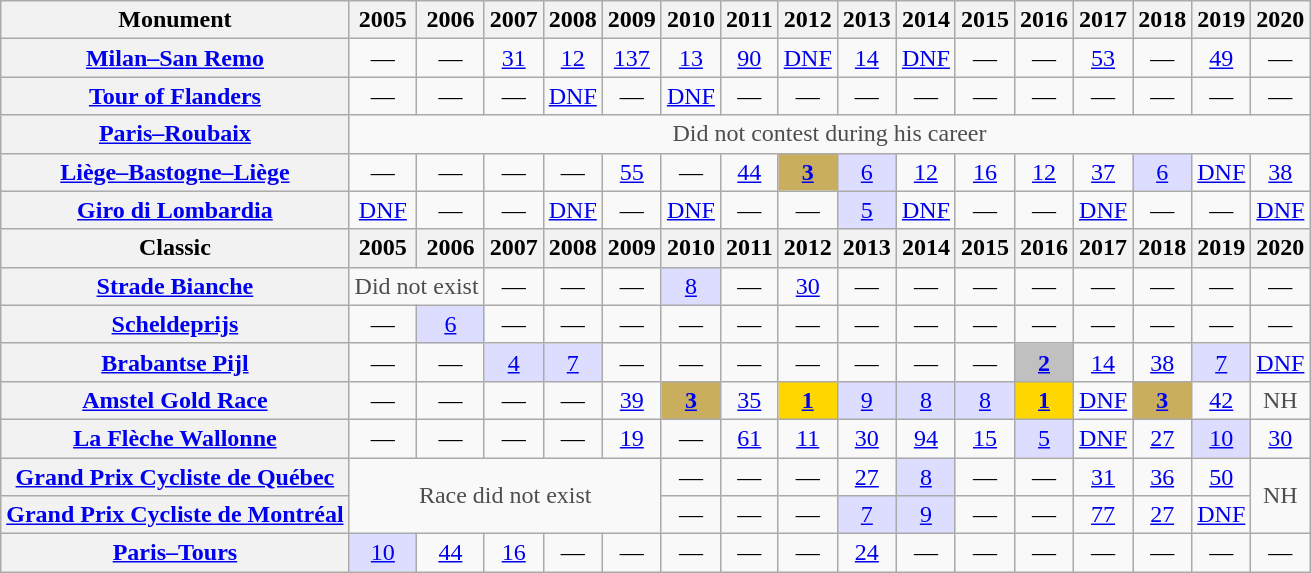<table class="wikitable plainrowheaders">
<tr>
<th>Monument</th>
<th scope="col">2005</th>
<th scope="col">2006</th>
<th scope="col">2007</th>
<th scope="col">2008</th>
<th scope="col">2009</th>
<th scope="col">2010</th>
<th scope="col">2011</th>
<th scope="col">2012</th>
<th scope="col">2013</th>
<th scope="col">2014</th>
<th scope="col">2015</th>
<th scope="col">2016</th>
<th scope="col">2017</th>
<th scope="col">2018</th>
<th scope="col">2019</th>
<th scope="col">2020</th>
</tr>
<tr style="text-align:center;">
<th scope="row"><a href='#'>Milan–San Remo</a></th>
<td>—</td>
<td>—</td>
<td><a href='#'>31</a></td>
<td><a href='#'>12</a></td>
<td><a href='#'>137</a></td>
<td><a href='#'>13</a></td>
<td><a href='#'>90</a></td>
<td><a href='#'>DNF</a></td>
<td><a href='#'>14</a></td>
<td><a href='#'>DNF</a></td>
<td>—</td>
<td>—</td>
<td><a href='#'>53</a></td>
<td>—</td>
<td><a href='#'>49</a></td>
<td>—</td>
</tr>
<tr style="text-align:center;">
<th scope="row"><a href='#'>Tour of Flanders</a></th>
<td>—</td>
<td>—</td>
<td>—</td>
<td><a href='#'>DNF</a></td>
<td>—</td>
<td><a href='#'>DNF</a></td>
<td>—</td>
<td>—</td>
<td>—</td>
<td>—</td>
<td>—</td>
<td>—</td>
<td>—</td>
<td>—</td>
<td>—</td>
<td>—</td>
</tr>
<tr style="text-align:center;">
<th scope="row"><a href='#'>Paris–Roubaix</a></th>
<td style="color:#4d4d4d;" colspan=16>Did not contest during his career</td>
</tr>
<tr style="text-align:center;">
<th scope="row"><a href='#'>Liège–Bastogne–Liège</a></th>
<td>—</td>
<td>—</td>
<td>—</td>
<td>—</td>
<td><a href='#'>55</a></td>
<td>—</td>
<td><a href='#'>44</a></td>
<td style="background:#C9AE5D;"><a href='#'><strong>3</strong></a></td>
<td style="background:#ddf;"><a href='#'>6</a></td>
<td><a href='#'>12</a></td>
<td><a href='#'>16</a></td>
<td><a href='#'>12</a></td>
<td><a href='#'>37</a></td>
<td style="background:#ddf;"><a href='#'>6</a></td>
<td><a href='#'>DNF</a></td>
<td><a href='#'>38</a></td>
</tr>
<tr style="text-align:center;">
<th scope="row"><a href='#'>Giro di Lombardia</a></th>
<td><a href='#'>DNF</a></td>
<td>—</td>
<td>—</td>
<td><a href='#'>DNF</a></td>
<td>—</td>
<td><a href='#'>DNF</a></td>
<td>—</td>
<td>—</td>
<td style="background:#ddf;"><a href='#'>5</a></td>
<td><a href='#'>DNF</a></td>
<td>—</td>
<td>—</td>
<td><a href='#'>DNF</a></td>
<td>—</td>
<td>—</td>
<td><a href='#'>DNF</a></td>
</tr>
<tr>
<th>Classic</th>
<th scope="col">2005</th>
<th scope="col">2006</th>
<th scope="col">2007</th>
<th scope="col">2008</th>
<th scope="col">2009</th>
<th scope="col">2010</th>
<th scope="col">2011</th>
<th scope="col">2012</th>
<th scope="col">2013</th>
<th scope="col">2014</th>
<th scope="col">2015</th>
<th scope="col">2016</th>
<th scope="col">2017</th>
<th scope="col">2018</th>
<th scope="col">2019</th>
<th scope="col">2020</th>
</tr>
<tr style="text-align:center;">
<th scope="row"><a href='#'>Strade Bianche</a></th>
<td style="color:#4d4d4d;" colspan=2>Did not exist</td>
<td>—</td>
<td>—</td>
<td>—</td>
<td style="background:#ddf;"><a href='#'>8</a></td>
<td>—</td>
<td><a href='#'>30</a></td>
<td>—</td>
<td>—</td>
<td>—</td>
<td>—</td>
<td>—</td>
<td>—</td>
<td>—</td>
<td>—</td>
</tr>
<tr style="text-align:center;">
<th scope="row"><a href='#'>Scheldeprijs</a></th>
<td>—</td>
<td style="background:#ddf;"><a href='#'>6</a></td>
<td>—</td>
<td>—</td>
<td>—</td>
<td>—</td>
<td>—</td>
<td>—</td>
<td>—</td>
<td>—</td>
<td>—</td>
<td>—</td>
<td>—</td>
<td>—</td>
<td>—</td>
<td>—</td>
</tr>
<tr style="text-align:center;">
<th scope="row"><a href='#'>Brabantse Pijl</a></th>
<td>—</td>
<td>—</td>
<td style="background:#ddf;"><a href='#'>4</a></td>
<td style="background:#ddf;"><a href='#'>7</a></td>
<td>—</td>
<td>—</td>
<td>—</td>
<td>—</td>
<td>—</td>
<td>—</td>
<td>—</td>
<td style="background:#C0C0C0;"><a href='#'><strong>2</strong></a></td>
<td><a href='#'>14</a></td>
<td><a href='#'>38</a></td>
<td style="background:#ddf;"><a href='#'>7</a></td>
<td><a href='#'>DNF</a></td>
</tr>
<tr style="text-align:center;">
<th scope="row"><a href='#'>Amstel Gold Race</a></th>
<td>—</td>
<td>—</td>
<td>—</td>
<td>—</td>
<td><a href='#'>39</a></td>
<td style="background:#C9AE5D;"><a href='#'><strong>3</strong></a></td>
<td><a href='#'>35</a></td>
<td style="background:gold;"><a href='#'><strong>1</strong></a></td>
<td style="background:#ddf;"><a href='#'>9</a></td>
<td style="background:#ddf;"><a href='#'>8</a></td>
<td style="background:#ddf;"><a href='#'>8</a></td>
<td style="background:gold;"><a href='#'><strong>1</strong></a></td>
<td><a href='#'>DNF</a></td>
<td style="background:#C9AE5D;"><a href='#'><strong>3</strong></a></td>
<td><a href='#'>42</a></td>
<td style="color:#4d4d4d;">NH</td>
</tr>
<tr style="text-align:center;">
<th scope="row"><a href='#'>La Flèche Wallonne</a></th>
<td>—</td>
<td>—</td>
<td>—</td>
<td>—</td>
<td><a href='#'>19</a></td>
<td>—</td>
<td><a href='#'>61</a></td>
<td><a href='#'>11</a></td>
<td><a href='#'>30</a></td>
<td><a href='#'>94</a></td>
<td><a href='#'>15</a></td>
<td style="background:#ddf;"><a href='#'>5</a></td>
<td><a href='#'>DNF</a></td>
<td><a href='#'>27</a></td>
<td style="background:#ddf;"><a href='#'>10</a></td>
<td><a href='#'>30</a></td>
</tr>
<tr style="text-align:center;">
<th scope="row"><a href='#'>Grand Prix Cycliste de Québec</a></th>
<td style="color:#4d4d4d;" colspan=5 rowspan=2>Race did not exist</td>
<td>—</td>
<td>—</td>
<td>—</td>
<td><a href='#'>27</a></td>
<td style="background:#ddf;"><a href='#'>8</a></td>
<td>—</td>
<td>—</td>
<td><a href='#'>31</a></td>
<td><a href='#'>36</a></td>
<td><a href='#'>50</a></td>
<td style="color:#4d4d4d;" rowspan=2>NH</td>
</tr>
<tr style="text-align:center;">
<th scope="row"><a href='#'>Grand Prix Cycliste de Montréal</a></th>
<td>—</td>
<td>—</td>
<td>—</td>
<td style="background:#ddf;"><a href='#'>7</a></td>
<td style="background:#ddf;"><a href='#'>9</a></td>
<td>—</td>
<td>—</td>
<td><a href='#'>77</a></td>
<td><a href='#'>27</a></td>
<td><a href='#'>DNF</a></td>
</tr>
<tr style="text-align:center;">
<th scope="row"><a href='#'>Paris–Tours</a></th>
<td style="background:#ddf;"><a href='#'>10</a></td>
<td><a href='#'>44</a></td>
<td><a href='#'>16</a></td>
<td>—</td>
<td>—</td>
<td>—</td>
<td>—</td>
<td>—</td>
<td><a href='#'>24</a></td>
<td>—</td>
<td>—</td>
<td>—</td>
<td>—</td>
<td>—</td>
<td>—</td>
<td>—</td>
</tr>
</table>
